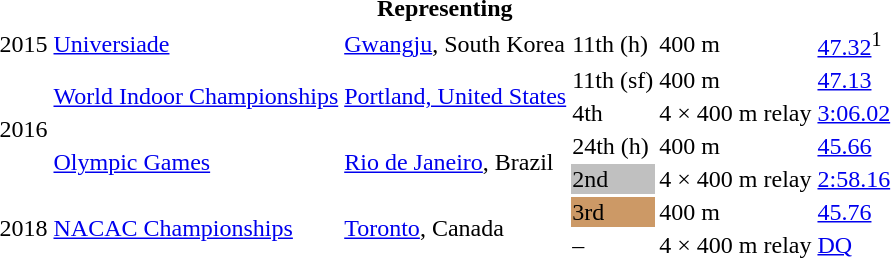<table>
<tr>
<th colspan="6">Representing </th>
</tr>
<tr>
<td>2015</td>
<td><a href='#'>Universiade</a></td>
<td><a href='#'>Gwangju</a>, South Korea</td>
<td>11th (h)</td>
<td>400 m</td>
<td><a href='#'>47.32</a><sup>1</sup></td>
</tr>
<tr>
<td rowspan=4>2016</td>
<td rowspan=2><a href='#'>World Indoor Championships</a></td>
<td rowspan=2><a href='#'>Portland, United States</a></td>
<td>11th (sf)</td>
<td>400 m</td>
<td><a href='#'>47.13</a></td>
</tr>
<tr>
<td>4th</td>
<td>4 × 400 m relay</td>
<td><a href='#'>3:06.02</a></td>
</tr>
<tr>
<td rowspan=2><a href='#'>Olympic Games</a></td>
<td rowspan=2><a href='#'>Rio de Janeiro</a>, Brazil</td>
<td>24th (h)</td>
<td>400 m</td>
<td><a href='#'>45.66</a></td>
</tr>
<tr>
<td bgcolor=silver>2nd</td>
<td>4 × 400 m relay</td>
<td><a href='#'>2:58.16</a></td>
</tr>
<tr>
<td rowspan=2>2018</td>
<td rowspan=2><a href='#'>NACAC Championships</a></td>
<td rowspan=2><a href='#'>Toronto</a>, Canada</td>
<td bgcolor=cc9966>3rd</td>
<td>400 m</td>
<td><a href='#'>45.76</a></td>
</tr>
<tr>
<td>–</td>
<td>4 × 400 m relay</td>
<td><a href='#'>DQ</a></td>
</tr>
</table>
